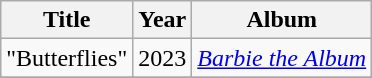<table class="wikitable plainrowheaders" style="text-align:center;">
<tr>
<th scope="col">Title</th>
<th scope="col">Year</th>
<th scope="col">Album</th>
</tr>
<tr>
<td>"Butterflies"</td>
<td>2023</td>
<td><em><a href='#'>Barbie the Album</a></em></td>
</tr>
<tr>
</tr>
</table>
